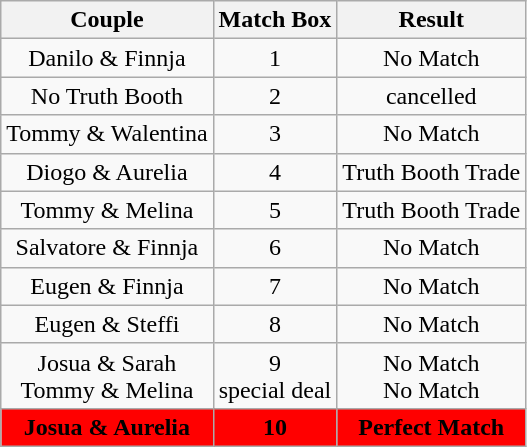<table class="wikitable" style="text-align:center;">
<tr valign="bottom">
<th>Couple</th>
<th>Match Box</th>
<th>Result</th>
</tr>
<tr valign="top">
<td>Danilo & Finnja</td>
<td>1</td>
<td>No Match</td>
</tr>
<tr>
<td>No Truth Booth</td>
<td>2</td>
<td>cancelled</td>
</tr>
<tr>
<td>Tommy & Walentina</td>
<td>3</td>
<td>No Match</td>
</tr>
<tr>
<td>Diogo & Aurelia</td>
<td>4</td>
<td>Truth Booth Trade</td>
</tr>
<tr>
<td>Tommy & Melina</td>
<td>5</td>
<td>Truth Booth Trade</td>
</tr>
<tr>
<td>Salvatore & Finnja</td>
<td>6</td>
<td>No Match</td>
</tr>
<tr>
<td>Eugen & Finnja</td>
<td>7</td>
<td>No Match</td>
</tr>
<tr>
<td>Eugen & Steffi</td>
<td>8</td>
<td>No Match</td>
</tr>
<tr>
<td>Josua & Sarah<br>Tommy & Melina</td>
<td>9<br>special deal</td>
<td>No Match<br>No Match</td>
</tr>
<tr>
<td style="background:red"><strong>Josua & Aurelia</strong></td>
<td style="background:red"><strong>10</strong></td>
<td style="background:red"><strong>Perfect Match</strong></td>
</tr>
</table>
